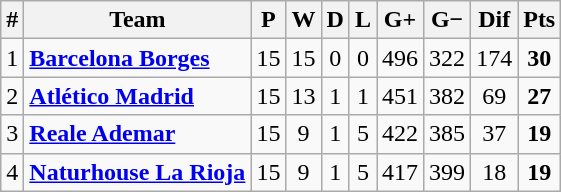<table class="wikitable sortable" style="text-align: center;">
<tr>
<th align="center">#</th>
<th align="center">Team</th>
<th align="center">P</th>
<th align="center">W</th>
<th align="center">D</th>
<th align="center">L</th>
<th align="center">G+</th>
<th align="center">G−</th>
<th align="center">Dif</th>
<th align="center">Pts</th>
</tr>
<tr>
<td>1</td>
<td align="left"><strong><a href='#'>Barcelona Borges</a></strong></td>
<td>15</td>
<td>15</td>
<td>0</td>
<td>0</td>
<td>496</td>
<td>322</td>
<td>174</td>
<td><strong>30</strong></td>
</tr>
<tr>
<td>2</td>
<td align="left"><strong><a href='#'>Atlético Madrid</a></strong></td>
<td>15</td>
<td>13</td>
<td>1</td>
<td>1</td>
<td>451</td>
<td>382</td>
<td>69</td>
<td><strong>27</strong></td>
</tr>
<tr>
<td>3</td>
<td align="left"><strong><a href='#'>Reale Ademar</a></strong></td>
<td>15</td>
<td>9</td>
<td>1</td>
<td>5</td>
<td>422</td>
<td>385</td>
<td>37</td>
<td><strong>19</strong></td>
</tr>
<tr>
<td>4</td>
<td align="left"><strong><a href='#'>Naturhouse La Rioja</a></strong></td>
<td>15</td>
<td>9</td>
<td>1</td>
<td>5</td>
<td>417</td>
<td>399</td>
<td>18</td>
<td><strong>19</strong></td>
</tr>
</table>
